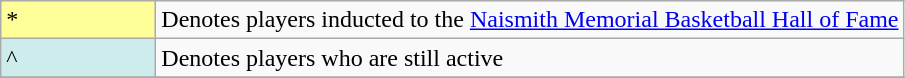<table class="wikitable sortable">
<tr>
<td style="background-color:#FFFF99; border:1px solid #aaaaaa; width:6em">*</td>
<td>Denotes players inducted to the <a href='#'>Naismith Memorial Basketball Hall of Fame</a></td>
</tr>
<tr>
<td style="background-color:#CFECEC; width:3em">^</td>
<td>Denotes players who are still active</td>
</tr>
<tr>
</tr>
</table>
